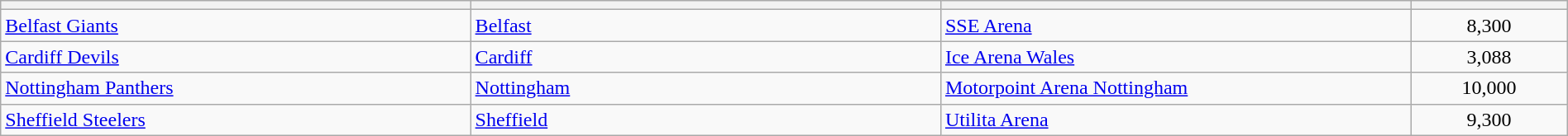<table class="wikitable" style="width: 100%">
<tr>
<th width="30%"></th>
<th width="30%"></th>
<th width="30%"></th>
<th width="10%"></th>
</tr>
<tr align=left>
<td><a href='#'>Belfast Giants</a></td>
<td> <a href='#'>Belfast</a></td>
<td><a href='#'>SSE Arena</a></td>
<td align=center>8,300</td>
</tr>
<tr align=left>
<td><a href='#'>Cardiff Devils</a></td>
<td> <a href='#'>Cardiff</a></td>
<td><a href='#'>Ice Arena Wales</a></td>
<td align=center>3,088</td>
</tr>
<tr align=left>
<td><a href='#'>Nottingham Panthers</a></td>
<td> <a href='#'>Nottingham</a></td>
<td><a href='#'>Motorpoint Arena Nottingham</a></td>
<td align=center>10,000</td>
</tr>
<tr align=left>
<td><a href='#'>Sheffield Steelers</a></td>
<td> <a href='#'>Sheffield</a></td>
<td><a href='#'>Utilita Arena</a></td>
<td align=center>9,300</td>
</tr>
</table>
